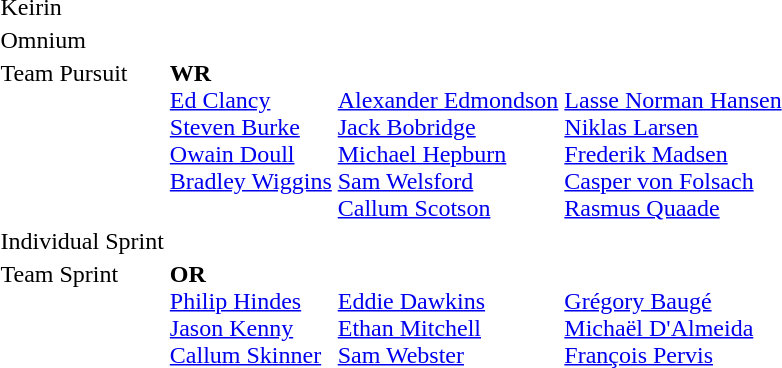<table>
<tr>
<td>Keirin<br></td>
<td></td>
<td></td>
<td></td>
</tr>
<tr>
<td>Omnium<br></td>
<td></td>
<td></td>
<td></td>
</tr>
<tr valign="top">
<td>Team Pursuit<br></td>
<td> <strong>WR</strong><br><a href='#'>Ed Clancy</a><br><a href='#'>Steven Burke</a><br><a href='#'>Owain Doull</a><br><a href='#'>Bradley Wiggins</a><br> </td>
<td><br><a href='#'>Alexander Edmondson</a><br><a href='#'>Jack Bobridge</a><br><a href='#'>Michael Hepburn</a><br><a href='#'>Sam Welsford</a><br><a href='#'>Callum Scotson</a></td>
<td><br><a href='#'>Lasse Norman Hansen</a><br><a href='#'>Niklas Larsen</a><br><a href='#'>Frederik Madsen</a><br><a href='#'>Casper von Folsach</a><br><a href='#'>Rasmus Quaade</a></td>
</tr>
<tr valign="top">
<td>Individual Sprint<br></td>
<td></td>
<td></td>
<td></td>
</tr>
<tr valign="top">
<td>Team Sprint<br></td>
<td> <strong>OR</strong><br><a href='#'>Philip Hindes</a><br><a href='#'>Jason Kenny</a><br><a href='#'>Callum Skinner</a></td>
<td><br><a href='#'>Eddie Dawkins</a><br><a href='#'>Ethan Mitchell</a><br><a href='#'>Sam Webster</a></td>
<td><br><a href='#'>Grégory Baugé</a><br><a href='#'>Michaël D'Almeida</a><br><a href='#'>François Pervis</a></td>
</tr>
</table>
